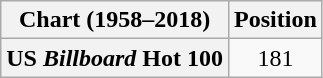<table class="wikitable plainrowheaders" style="text-align:center">
<tr>
<th>Chart (1958–2018)</th>
<th>Position</th>
</tr>
<tr>
<th scope="row">US <em>Billboard</em> Hot 100</th>
<td>181</td>
</tr>
</table>
